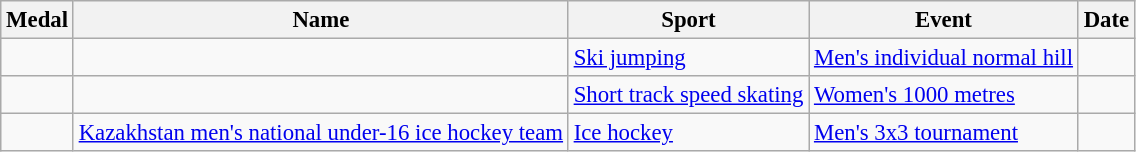<table class="wikitable sortable" style="font-size:95%;">
<tr>
<th>Medal</th>
<th>Name</th>
<th>Sport</th>
<th>Event</th>
<th>Date</th>
</tr>
<tr>
<td></td>
<td></td>
<td><a href='#'>Ski jumping</a></td>
<td><a href='#'>Men's individual normal hill</a></td>
<td></td>
</tr>
<tr>
<td></td>
<td></td>
<td><a href='#'>Short track speed skating</a></td>
<td><a href='#'>Women's 1000 metres</a></td>
<td></td>
</tr>
<tr>
<td></td>
<td><a href='#'>Kazakhstan men's national under-16 ice hockey team</a></td>
<td><a href='#'>Ice hockey</a></td>
<td><a href='#'>Men's 3x3 tournament</a></td>
<td></td>
</tr>
</table>
